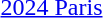<table>
<tr>
<td><a href='#'>2024 Paris</a><br></td>
<td></td>
<td></td>
<td></td>
</tr>
</table>
